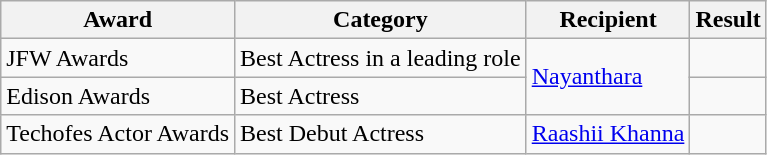<table class="wikitable">
<tr>
<th>Award</th>
<th>Category</th>
<th>Recipient</th>
<th>Result</th>
</tr>
<tr>
<td>JFW Awards</td>
<td>Best Actress in a leading role</td>
<td rowspan="2"><a href='#'>Nayanthara</a></td>
<td></td>
</tr>
<tr>
<td>Edison Awards</td>
<td>Best Actress</td>
<td></td>
</tr>
<tr>
<td>Techofes Actor Awards</td>
<td>Best Debut Actress</td>
<td><a href='#'>Raashii Khanna</a></td>
<td></td>
</tr>
</table>
